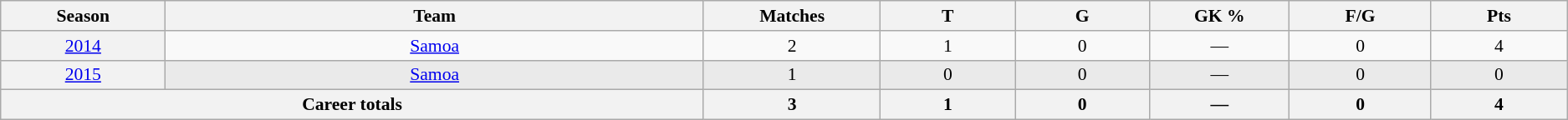<table class="wikitable sortable" style="text-align: center; font-size:90%">
<tr>
<th width=2%>Season</th>
<th width=8%>Team</th>
<th width=2%>Matches</th>
<th width=2%>T</th>
<th width=2%>G</th>
<th width=2%>GK %</th>
<th width=2%>F/G</th>
<th width=2%>Pts</th>
</tr>
<tr>
<th scope="row" style="text-align:center; font-weight:normal"><a href='#'>2014</a></th>
<td style="text-align:center;"><a href='#'>Samoa</a></td>
<td>2</td>
<td>1</td>
<td>0</td>
<td>—</td>
<td>0</td>
<td>4</td>
</tr>
<tr style="background:#eaeaea;">
<th scope="row" style="text-align:center; font-weight:normal"><a href='#'>2015</a></th>
<td style="text-align:center;"><a href='#'>Samoa</a></td>
<td>1</td>
<td>0</td>
<td>0</td>
<td>—</td>
<td>0</td>
<td>0</td>
</tr>
<tr class="sortbottom">
<th colspan=2>Career totals</th>
<th>3</th>
<th>1</th>
<th>0</th>
<th>—</th>
<th>0</th>
<th>4</th>
</tr>
</table>
